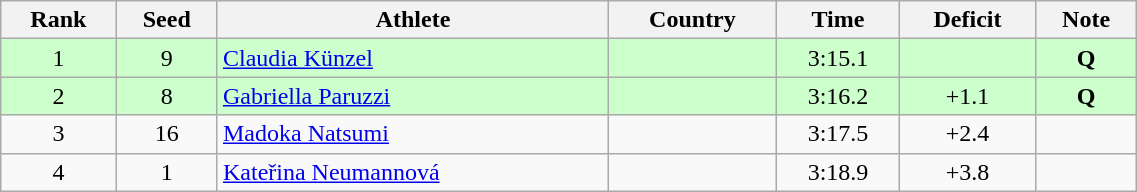<table class="wikitable sortable" style="text-align:center" width=60%>
<tr>
<th>Rank</th>
<th>Seed</th>
<th>Athlete</th>
<th>Country</th>
<th>Time</th>
<th>Deficit</th>
<th>Note</th>
</tr>
<tr bgcolor="#ccffcc">
<td>1</td>
<td>9</td>
<td align=left><a href='#'>Claudia Künzel</a></td>
<td align=left></td>
<td>3:15.1</td>
<td></td>
<td><strong>Q</strong></td>
</tr>
<tr bgcolor="#ccffcc">
<td>2</td>
<td>8</td>
<td align=left><a href='#'>Gabriella Paruzzi</a></td>
<td align=left></td>
<td>3:16.2</td>
<td>+1.1</td>
<td><strong>Q</strong></td>
</tr>
<tr>
<td>3</td>
<td>16</td>
<td align=left><a href='#'>Madoka Natsumi</a></td>
<td align=left></td>
<td>3:17.5</td>
<td>+2.4</td>
<td></td>
</tr>
<tr>
<td>4</td>
<td>1</td>
<td align=left><a href='#'>Kateřina Neumannová</a></td>
<td align=left></td>
<td>3:18.9</td>
<td>+3.8</td>
<td></td>
</tr>
</table>
